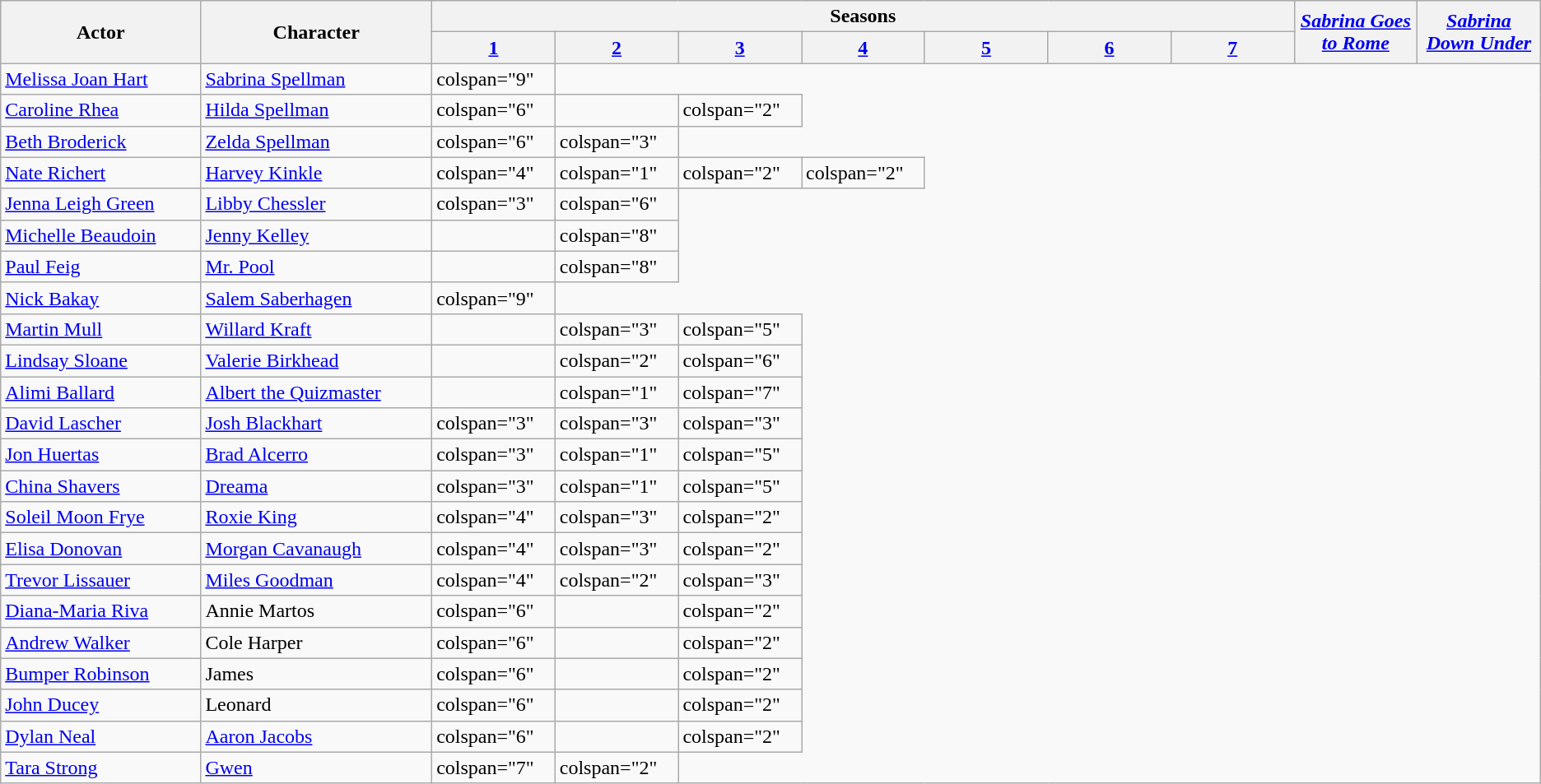<table class="wikitable">
<tr>
<th rowspan="2">Actor</th>
<th rowspan="2">Character</th>
<th colspan="7">Seasons</th>
<th rowspan="2" style="width:8%;"><em><a href='#'>Sabrina Goes to Rome</a></em></th>
<th rowspan="2" style="width:8%;"><em><a href='#'>Sabrina Down Under</a></em></th>
</tr>
<tr>
<th style="width:8%;"><a href='#'>1</a></th>
<th style="width:8%;"><a href='#'>2</a></th>
<th style="width:8%;"><a href='#'>3</a></th>
<th style="width:8%;"><a href='#'>4</a></th>
<th style="width:8%;"><a href='#'>5</a></th>
<th style="width:8%;"><a href='#'>6</a></th>
<th style="width:8%;"><a href='#'>7</a></th>
</tr>
<tr>
<td><a href='#'>Melissa Joan Hart</a></td>
<td><a href='#'>Sabrina Spellman</a></td>
<td>colspan="9" </td>
</tr>
<tr>
<td><a href='#'>Caroline Rhea</a></td>
<td><a href='#'>Hilda Spellman</a></td>
<td>colspan="6" </td>
<td></td>
<td>colspan="2" </td>
</tr>
<tr>
<td><a href='#'>Beth Broderick</a></td>
<td><a href='#'>Zelda Spellman</a></td>
<td>colspan="6" </td>
<td>colspan="3" </td>
</tr>
<tr>
<td><a href='#'>Nate Richert</a></td>
<td><a href='#'>Harvey Kinkle</a></td>
<td>colspan="4" </td>
<td>colspan="1" </td>
<td>colspan="2" </td>
<td>colspan="2" </td>
</tr>
<tr>
<td><a href='#'>Jenna Leigh Green</a></td>
<td><a href='#'>Libby Chessler</a></td>
<td>colspan="3" </td>
<td>colspan="6" </td>
</tr>
<tr>
<td><a href='#'>Michelle Beaudoin</a></td>
<td><a href='#'>Jenny Kelley</a></td>
<td></td>
<td>colspan="8" </td>
</tr>
<tr>
<td><a href='#'>Paul Feig</a></td>
<td><a href='#'>Mr. Pool</a></td>
<td></td>
<td>colspan="8" </td>
</tr>
<tr>
<td><a href='#'>Nick Bakay</a></td>
<td><a href='#'>Salem Saberhagen</a></td>
<td>colspan="9" </td>
</tr>
<tr>
<td><a href='#'>Martin Mull</a></td>
<td><a href='#'>Willard Kraft</a></td>
<td></td>
<td>colspan="3" </td>
<td>colspan="5" </td>
</tr>
<tr>
<td><a href='#'>Lindsay Sloane</a></td>
<td><a href='#'>Valerie Birkhead</a></td>
<td></td>
<td>colspan="2" </td>
<td>colspan="6" </td>
</tr>
<tr>
<td><a href='#'>Alimi Ballard</a></td>
<td><a href='#'>Albert the Quizmaster</a></td>
<td></td>
<td>colspan="1" </td>
<td>colspan="7" </td>
</tr>
<tr>
<td><a href='#'>David Lascher</a></td>
<td><a href='#'>Josh Blackhart</a></td>
<td>colspan="3" </td>
<td>colspan="3" </td>
<td>colspan="3" </td>
</tr>
<tr>
<td><a href='#'>Jon Huertas</a></td>
<td><a href='#'>Brad Alcerro</a></td>
<td>colspan="3" </td>
<td>colspan="1" </td>
<td>colspan="5" </td>
</tr>
<tr>
<td><a href='#'>China Shavers</a></td>
<td><a href='#'>Dreama</a></td>
<td>colspan="3" </td>
<td>colspan="1" </td>
<td>colspan="5" </td>
</tr>
<tr>
<td><a href='#'>Soleil Moon Frye</a></td>
<td><a href='#'>Roxie King</a></td>
<td>colspan="4" </td>
<td>colspan="3" </td>
<td>colspan="2" </td>
</tr>
<tr>
<td><a href='#'>Elisa Donovan</a></td>
<td><a href='#'>Morgan Cavanaugh</a></td>
<td>colspan="4" </td>
<td>colspan="3" </td>
<td>colspan="2" </td>
</tr>
<tr>
<td><a href='#'>Trevor Lissauer</a></td>
<td><a href='#'>Miles Goodman</a></td>
<td>colspan="4" </td>
<td>colspan="2" </td>
<td>colspan="3" </td>
</tr>
<tr>
<td><a href='#'>Diana-Maria Riva</a></td>
<td>Annie Martos</td>
<td>colspan="6" </td>
<td></td>
<td>colspan="2" </td>
</tr>
<tr>
<td><a href='#'>Andrew Walker</a></td>
<td>Cole Harper</td>
<td>colspan="6" </td>
<td></td>
<td>colspan="2" </td>
</tr>
<tr>
<td><a href='#'>Bumper Robinson</a></td>
<td>James</td>
<td>colspan="6" </td>
<td></td>
<td>colspan="2" </td>
</tr>
<tr>
<td><a href='#'>John Ducey</a></td>
<td>Leonard</td>
<td>colspan="6" </td>
<td></td>
<td>colspan="2" </td>
</tr>
<tr>
<td><a href='#'>Dylan Neal</a></td>
<td><a href='#'>Aaron Jacobs</a></td>
<td>colspan="6" </td>
<td></td>
<td>colspan="2" </td>
</tr>
<tr>
<td><a href='#'>Tara Strong</a></td>
<td><a href='#'>Gwen</a></td>
<td>colspan="7" </td>
<td>colspan="2" </td>
</tr>
</table>
